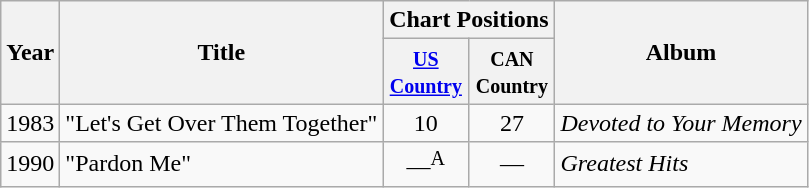<table class="wikitable">
<tr>
<th rowspan="2">Year</th>
<th rowspan="2">Title</th>
<th colspan="2">Chart Positions</th>
<th rowspan="2">Album</th>
</tr>
<tr>
<th width="50"><small><a href='#'>US Country</a></small></th>
<th width="50"><small>CAN Country</small></th>
</tr>
<tr>
<td>1983</td>
<td>"Let's Get Over Them Together"</td>
<td align=center>10</td>
<td align=center>27</td>
<td><em>Devoted to Your Memory</em></td>
</tr>
<tr>
<td>1990</td>
<td>"Pardon Me"</td>
<td align=center>—<sup>A</sup></td>
<td align=center>—</td>
<td><em>Greatest Hits</em></td>
</tr>
</table>
